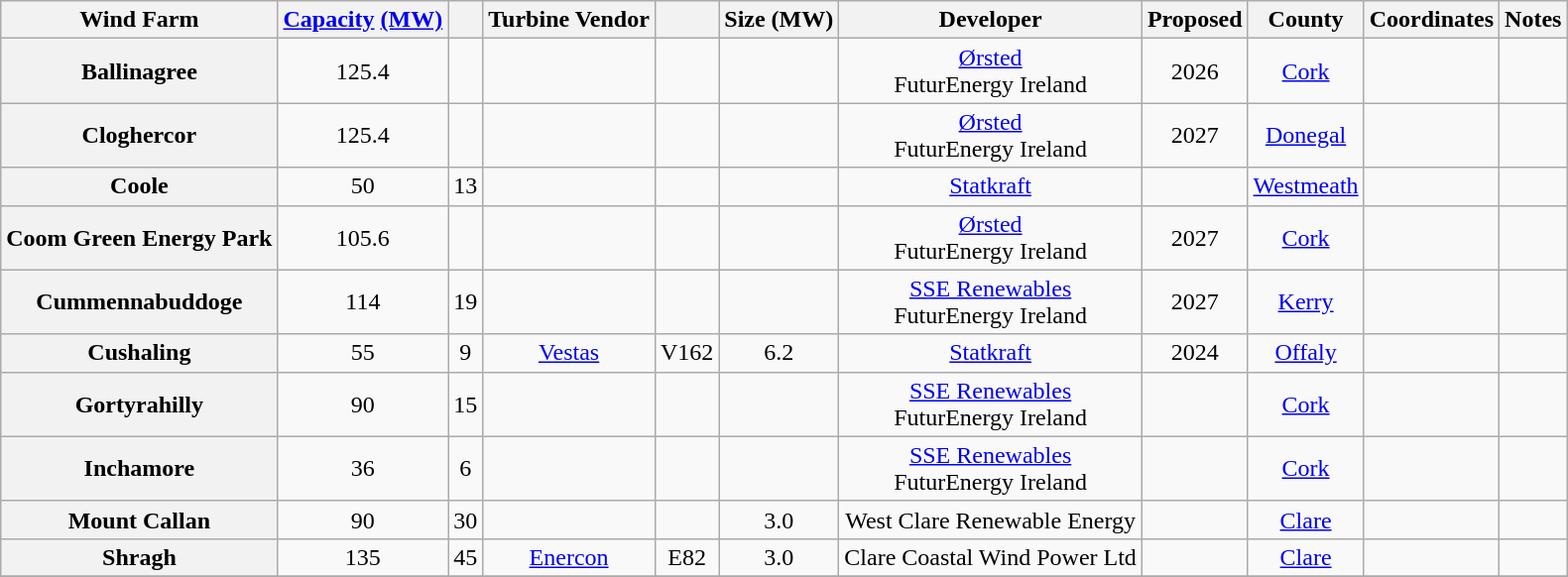<table class="wikitable sortable" style="text-align: center;">
<tr>
<th scope="col">Wind Farm</th>
<th scope="col"><a href='#'>Capacity</a> <a href='#'>(MW)</a></th>
<th scope="col"></th>
<th scope="col">Turbine Vendor</th>
<th scope="col"></th>
<th scope="col">Size (MW)</th>
<th scope="col">Developer</th>
<th scope="col">Proposed</th>
<th scope="col">County</th>
<th scope="col" class="unsortable">Coordinates</th>
<th scope="col" class="unsortable">Notes</th>
</tr>
<tr>
<th>Ballinagree</th>
<td>125.4</td>
<td></td>
<td></td>
<td></td>
<td></td>
<td><a href='#'>Ørsted</a><br>FuturEnergy Ireland</td>
<td>2026</td>
<td><a href='#'>Cork</a></td>
<td></td>
<td></td>
</tr>
<tr>
<th>Cloghercor</th>
<td>125.4</td>
<td></td>
<td></td>
<td></td>
<td></td>
<td><a href='#'>Ørsted</a><br>FuturEnergy Ireland</td>
<td>2027</td>
<td><a href='#'>Donegal</a></td>
<td></td>
<td></td>
</tr>
<tr>
<th>Coole</th>
<td>50</td>
<td>13</td>
<td></td>
<td></td>
<td></td>
<td><a href='#'>Statkraft</a></td>
<td></td>
<td><a href='#'>Westmeath</a></td>
<td></td>
<td></td>
</tr>
<tr>
<th>Coom Green Energy Park</th>
<td>105.6</td>
<td></td>
<td></td>
<td></td>
<td></td>
<td><a href='#'>Ørsted</a><br>FuturEnergy Ireland</td>
<td>2027</td>
<td><a href='#'>Cork</a></td>
<td></td>
<td></td>
</tr>
<tr>
<th>Cummennabuddoge</th>
<td>114</td>
<td>19</td>
<td></td>
<td></td>
<td></td>
<td><a href='#'>SSE Renewables</a> <br>FuturEnergy Ireland</td>
<td>2027</td>
<td><a href='#'>Kerry</a></td>
<td></td>
<td></td>
</tr>
<tr>
<th>Cushaling</th>
<td>55</td>
<td>9</td>
<td><a href='#'>Vestas</a></td>
<td>V162</td>
<td>6.2</td>
<td><a href='#'>Statkraft</a></td>
<td>2024</td>
<td><a href='#'>Offaly</a></td>
<td></td>
<td></td>
</tr>
<tr>
<th>Gortyrahilly</th>
<td>90</td>
<td>15</td>
<td></td>
<td></td>
<td></td>
<td><a href='#'>SSE Renewables</a> <br>FuturEnergy Ireland</td>
<td></td>
<td><a href='#'>Cork</a></td>
<td></td>
<td></td>
</tr>
<tr>
<th>Inchamore</th>
<td>36</td>
<td>6</td>
<td></td>
<td></td>
<td></td>
<td><a href='#'>SSE Renewables</a> <br>FuturEnergy Ireland</td>
<td></td>
<td><a href='#'>Cork</a></td>
<td></td>
<td></td>
</tr>
<tr>
<th>Mount Callan</th>
<td>90</td>
<td>30</td>
<td></td>
<td></td>
<td>3.0</td>
<td>West Clare Renewable Energy</td>
<td></td>
<td><a href='#'>Clare</a></td>
<td></td>
<td></td>
</tr>
<tr>
<th>Shragh</th>
<td>135</td>
<td>45</td>
<td><a href='#'>Enercon</a></td>
<td>E82</td>
<td>3.0</td>
<td>Clare Coastal Wind Power Ltd</td>
<td></td>
<td><a href='#'>Clare</a></td>
<td></td>
<td></td>
</tr>
<tr>
</tr>
</table>
